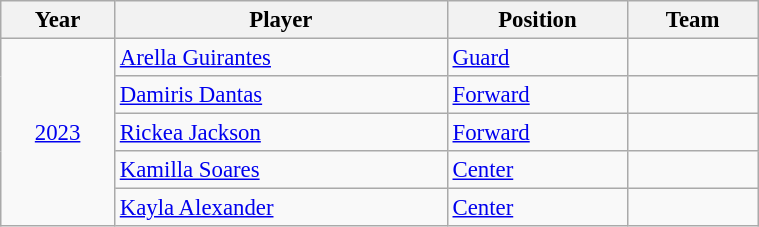<table class="wikitable" style="width: 40%; text-align:center; font-size:95%">
<tr>
<th>Year</th>
<th>Player</th>
<th>Position</th>
<th>Team</th>
</tr>
<tr>
<td rowspan=5><a href='#'>2023</a></td>
<td align=left><a href='#'>Arella Guirantes</a></td>
<td align=left><a href='#'>Guard</a></td>
<td align=left></td>
</tr>
<tr>
<td align=left><a href='#'>Damiris Dantas</a></td>
<td align=left><a href='#'>Forward</a></td>
<td align=left></td>
</tr>
<tr>
<td align=left><a href='#'>Rickea Jackson</a></td>
<td align=left><a href='#'>Forward</a></td>
<td align=left></td>
</tr>
<tr>
<td align=left><a href='#'>Kamilla Soares</a></td>
<td align=left><a href='#'>Center</a></td>
<td align=left></td>
</tr>
<tr>
<td align=left><a href='#'>Kayla Alexander</a></td>
<td align=left><a href='#'>Center</a></td>
<td align=left></td>
</tr>
</table>
